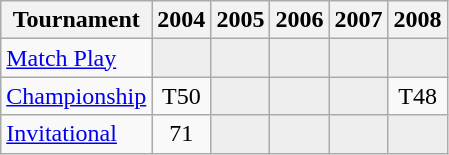<table class="wikitable" style="text-align:center;">
<tr>
<th>Tournament</th>
<th>2004</th>
<th>2005</th>
<th>2006</th>
<th>2007</th>
<th>2008</th>
</tr>
<tr>
<td align="left"><a href='#'>Match Play</a></td>
<td style="background:#eeeeee;"></td>
<td style="background:#eeeeee;"></td>
<td style="background:#eeeeee;"></td>
<td style="background:#eeeeee;"></td>
<td style="background:#eeeeee;"></td>
</tr>
<tr>
<td align="left"><a href='#'>Championship</a></td>
<td>T50</td>
<td style="background:#eeeeee;"></td>
<td style="background:#eeeeee;"></td>
<td style="background:#eeeeee;"></td>
<td>T48</td>
</tr>
<tr>
<td align="left"><a href='#'>Invitational</a></td>
<td>71</td>
<td style="background:#eeeeee;"></td>
<td style="background:#eeeeee;"></td>
<td style="background:#eeeeee;"></td>
<td style="background:#eeeeee;"></td>
</tr>
</table>
